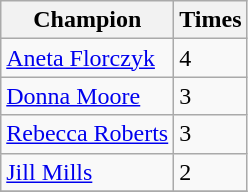<table class="wikitable">
<tr>
<th>Champion</th>
<th>Times</th>
</tr>
<tr>
<td> <a href='#'>Aneta Florczyk</a></td>
<td>4</td>
</tr>
<tr>
<td> <a href='#'>Donna Moore</a></td>
<td>3</td>
</tr>
<tr>
<td> <a href='#'>Rebecca Roberts</a></td>
<td>3</td>
</tr>
<tr>
<td> <a href='#'>Jill Mills</a></td>
<td>2</td>
</tr>
<tr>
</tr>
</table>
